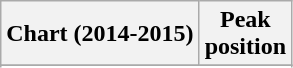<table class="wikitable sortable plainrowheaders" style="text-align:center">
<tr>
<th scope="col">Chart (2014-2015)</th>
<th scope="col">Peak<br>position</th>
</tr>
<tr>
</tr>
<tr>
</tr>
<tr>
</tr>
<tr>
</tr>
</table>
